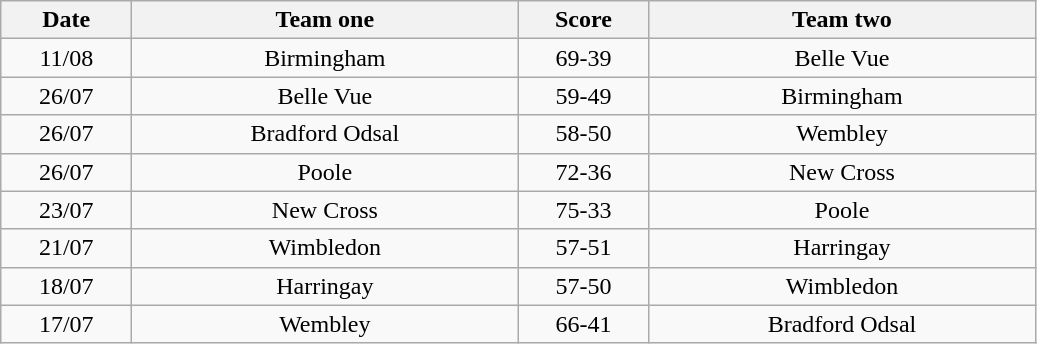<table class="wikitable" style="text-align: center">
<tr>
<th width=80>Date</th>
<th width=250>Team one</th>
<th width=80>Score</th>
<th width=250>Team two</th>
</tr>
<tr>
<td>11/08</td>
<td>Birmingham</td>
<td>69-39</td>
<td>Belle Vue</td>
</tr>
<tr>
<td>26/07</td>
<td>Belle Vue</td>
<td>59-49</td>
<td>Birmingham</td>
</tr>
<tr>
<td>26/07</td>
<td>Bradford Odsal</td>
<td>58-50</td>
<td>Wembley</td>
</tr>
<tr>
<td>26/07</td>
<td>Poole</td>
<td>72-36</td>
<td>New Cross</td>
</tr>
<tr>
<td>23/07</td>
<td>New Cross</td>
<td>75-33</td>
<td>Poole</td>
</tr>
<tr>
<td>21/07</td>
<td>Wimbledon</td>
<td>57-51</td>
<td>Harringay</td>
</tr>
<tr>
<td>18/07</td>
<td>Harringay</td>
<td>57-50</td>
<td>Wimbledon</td>
</tr>
<tr>
<td>17/07</td>
<td>Wembley</td>
<td>66-41</td>
<td>Bradford Odsal</td>
</tr>
</table>
